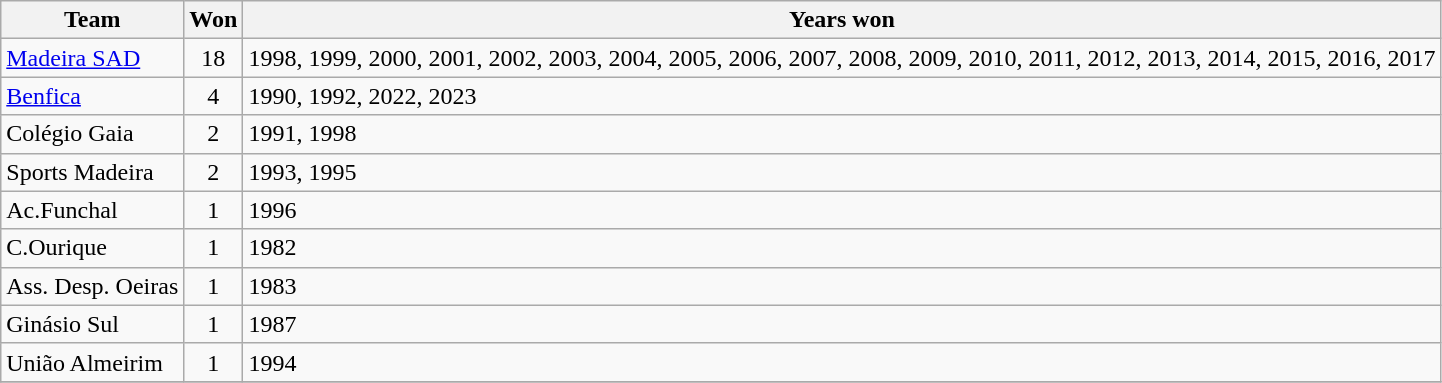<table class="wikitable sortable">
<tr>
<th>Team</th>
<th>Won</th>
<th>Years won</th>
</tr>
<tr>
<td><a href='#'>Madeira SAD</a></td>
<td align=center>18</td>
<td>1998, 1999, 2000, 2001, 2002, 2003, 2004, 2005, 2006, 2007, 2008, 2009, 2010, 2011, 2012, 2013, 2014, 2015, 2016, 2017</td>
</tr>
<tr>
<td><a href='#'>Benfica</a></td>
<td align=center>4</td>
<td>1990, 1992, 2022, 2023</td>
</tr>
<tr>
<td>Colégio Gaia</td>
<td align=center>2</td>
<td>1991, 1998</td>
</tr>
<tr>
<td>Sports Madeira</td>
<td align=center>2</td>
<td>1993, 1995</td>
</tr>
<tr>
<td>Ac.Funchal</td>
<td align=center>1</td>
<td>1996</td>
</tr>
<tr>
<td>C.Ourique</td>
<td align=center>1</td>
<td>1982</td>
</tr>
<tr>
<td>Ass. Desp. Oeiras</td>
<td align=center>1</td>
<td>1983</td>
</tr>
<tr>
<td>Ginásio Sul</td>
<td align=center>1</td>
<td>1987</td>
</tr>
<tr>
<td>União Almeirim</td>
<td align=center>1</td>
<td>1994</td>
</tr>
<tr>
</tr>
</table>
